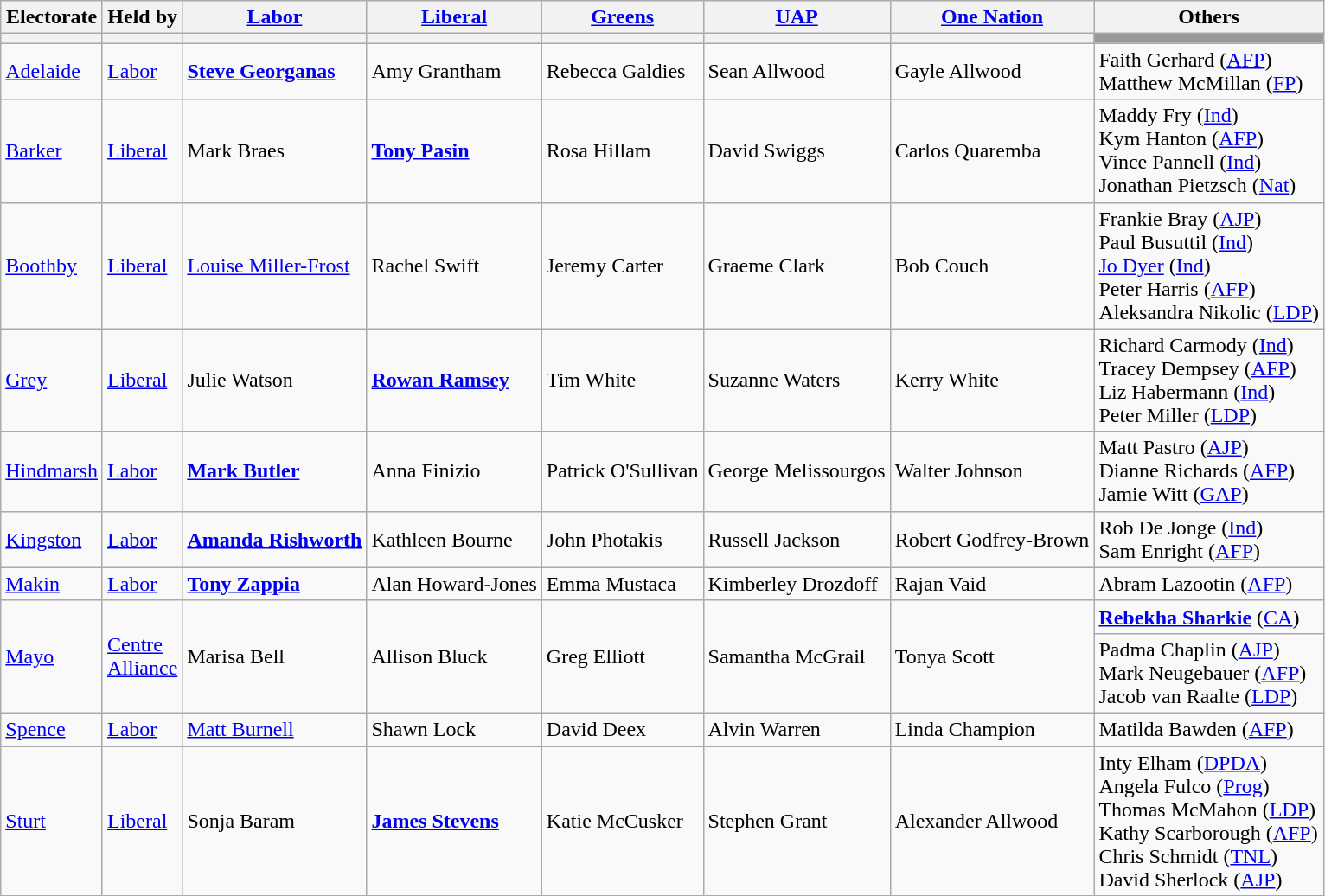<table class=wikitable>
<tr>
<th>Electorate</th>
<th>Held by</th>
<th><a href='#'>Labor</a></th>
<th><a href='#'>Liberal</a></th>
<th><a href='#'>Greens</a></th>
<th><a href='#'>UAP</a></th>
<th><a href='#'>One Nation</a></th>
<th>Others</th>
</tr>
<tr style=background:#ccc>
<th></th>
<th></th>
<th></th>
<th></th>
<th></th>
<th></th>
<th></th>
<th style=background:#999></th>
</tr>
<tr>
<td><a href='#'>Adelaide</a></td>
<td><a href='#'>Labor</a></td>
<td><strong><a href='#'>Steve Georganas</a></strong></td>
<td>Amy Grantham</td>
<td>Rebecca Galdies</td>
<td>Sean Allwood</td>
<td>Gayle Allwood</td>
<td>Faith Gerhard (<a href='#'>AFP</a>) <br>Matthew McMillan (<a href='#'>FP</a>)</td>
</tr>
<tr>
<td><a href='#'>Barker</a></td>
<td><a href='#'>Liberal</a></td>
<td>Mark Braes</td>
<td><strong><a href='#'>Tony Pasin</a></strong></td>
<td>Rosa Hillam</td>
<td>David Swiggs</td>
<td>Carlos Quaremba</td>
<td>Maddy Fry (<a href='#'>Ind</a>) <br>Kym Hanton (<a href='#'>AFP</a>) <br>Vince Pannell (<a href='#'>Ind</a>) <br>Jonathan Pietzsch (<a href='#'>Nat</a>)</td>
</tr>
<tr>
<td><a href='#'>Boothby</a></td>
<td><a href='#'>Liberal</a></td>
<td><a href='#'>Louise Miller-Frost</a></td>
<td>Rachel Swift</td>
<td>Jeremy Carter</td>
<td>Graeme Clark</td>
<td>Bob Couch</td>
<td>Frankie Bray (<a href='#'>AJP</a>) <br>Paul Busuttil (<a href='#'>Ind</a>) <br><a href='#'>Jo Dyer</a> (<a href='#'>Ind</a>) <br>Peter Harris (<a href='#'>AFP</a>) <br>Aleksandra Nikolic (<a href='#'>LDP</a>)</td>
</tr>
<tr>
<td><a href='#'>Grey</a></td>
<td><a href='#'>Liberal</a></td>
<td>Julie Watson</td>
<td><strong><a href='#'>Rowan Ramsey</a></strong></td>
<td>Tim White</td>
<td>Suzanne Waters</td>
<td>Kerry White</td>
<td>Richard Carmody (<a href='#'>Ind</a>) <br>Tracey Dempsey (<a href='#'>AFP</a>) <br>Liz Habermann (<a href='#'>Ind</a>) <br>Peter Miller (<a href='#'>LDP</a>)</td>
</tr>
<tr>
<td><a href='#'>Hindmarsh</a></td>
<td><a href='#'>Labor</a></td>
<td><strong><a href='#'>Mark Butler</a></strong></td>
<td>Anna Finizio</td>
<td>Patrick O'Sullivan</td>
<td>George Melissourgos</td>
<td>Walter Johnson</td>
<td>Matt Pastro (<a href='#'>AJP</a>) <br> Dianne Richards (<a href='#'>AFP</a>) <br> Jamie Witt (<a href='#'>GAP</a>)</td>
</tr>
<tr>
<td><a href='#'>Kingston</a></td>
<td><a href='#'>Labor</a></td>
<td><strong><a href='#'>Amanda Rishworth</a></strong></td>
<td>Kathleen Bourne</td>
<td>John Photakis</td>
<td>Russell Jackson</td>
<td>Robert Godfrey-Brown</td>
<td>Rob De Jonge (<a href='#'>Ind</a>) <br>Sam Enright (<a href='#'>AFP</a>)</td>
</tr>
<tr>
<td><a href='#'>Makin</a></td>
<td><a href='#'>Labor</a></td>
<td><strong><a href='#'>Tony Zappia</a></strong></td>
<td>Alan Howard-Jones</td>
<td>Emma Mustaca</td>
<td>Kimberley Drozdoff</td>
<td>Rajan Vaid</td>
<td>Abram Lazootin (<a href='#'>AFP</a>)</td>
</tr>
<tr>
<td rowspan="2"><a href='#'>Mayo</a></td>
<td rowspan="2"><a href='#'>Centre <br>Alliance</a></td>
<td rowspan="2">Marisa Bell</td>
<td rowspan="2">Allison Bluck</td>
<td rowspan="2">Greg Elliott</td>
<td rowspan="2">Samantha McGrail</td>
<td rowspan="2">Tonya Scott</td>
<td><strong><a href='#'>Rebekha Sharkie</a></strong> (<a href='#'>CA</a>)</td>
</tr>
<tr>
<td>Padma Chaplin (<a href='#'>AJP</a>)<br>Mark Neugebauer (<a href='#'>AFP</a>)<br>Jacob van Raalte (<a href='#'>LDP</a>)</td>
</tr>
<tr>
<td><a href='#'>Spence</a></td>
<td><a href='#'>Labor</a></td>
<td><a href='#'>Matt Burnell</a></td>
<td>Shawn Lock</td>
<td>David Deex</td>
<td>Alvin Warren</td>
<td>Linda Champion</td>
<td>Matilda Bawden (<a href='#'>AFP</a>)</td>
</tr>
<tr>
<td><a href='#'>Sturt</a></td>
<td><a href='#'>Liberal</a></td>
<td>Sonja Baram</td>
<td><strong><a href='#'>James Stevens</a></strong></td>
<td>Katie McCusker</td>
<td>Stephen Grant</td>
<td>Alexander Allwood</td>
<td>Inty Elham (<a href='#'>DPDA</a>) <br>Angela Fulco (<a href='#'>Prog</a>) <br>Thomas McMahon (<a href='#'>LDP</a>) <br>Kathy Scarborough (<a href='#'>AFP</a>) <br>Chris Schmidt (<a href='#'>TNL</a>) <br>David Sherlock (<a href='#'>AJP</a>)</td>
</tr>
</table>
